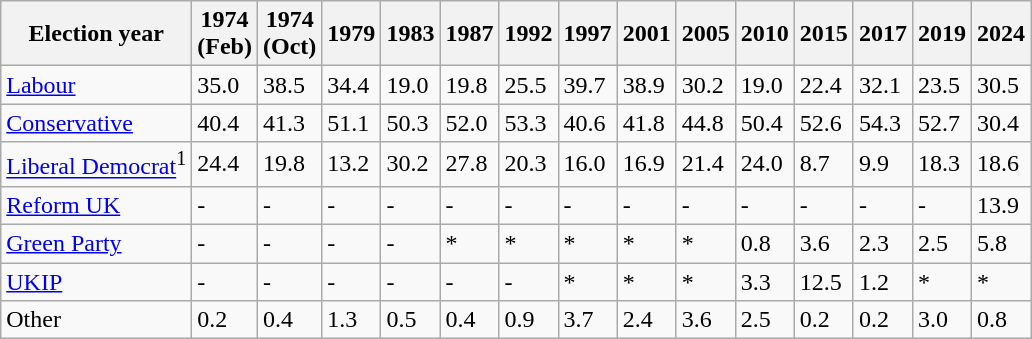<table class="wikitable">
<tr>
<th>Election year</th>
<th>1974<br>(Feb)</th>
<th>1974<br>(Oct)</th>
<th>1979</th>
<th>1983</th>
<th>1987</th>
<th>1992</th>
<th>1997</th>
<th>2001</th>
<th>2005</th>
<th>2010</th>
<th>2015</th>
<th>2017</th>
<th>2019</th>
<th>2024</th>
</tr>
<tr>
<td><a href='#'>Labour</a></td>
<td>35.0</td>
<td>38.5</td>
<td>34.4</td>
<td>19.0</td>
<td>19.8</td>
<td>25.5</td>
<td>39.7</td>
<td>38.9</td>
<td>30.2</td>
<td>19.0</td>
<td>22.4</td>
<td>32.1</td>
<td>23.5</td>
<td>30.5</td>
</tr>
<tr>
<td><a href='#'>Conservative</a></td>
<td>40.4</td>
<td>41.3</td>
<td>51.1</td>
<td>50.3</td>
<td>52.0</td>
<td>53.3</td>
<td>40.6</td>
<td>41.8</td>
<td>44.8</td>
<td>50.4</td>
<td>52.6</td>
<td>54.3</td>
<td>52.7</td>
<td>30.4</td>
</tr>
<tr>
<td><a href='#'>Liberal Democrat</a><sup>1</sup></td>
<td>24.4</td>
<td>19.8</td>
<td>13.2</td>
<td>30.2</td>
<td>27.8</td>
<td>20.3</td>
<td>16.0</td>
<td>16.9</td>
<td>21.4</td>
<td>24.0</td>
<td>8.7</td>
<td>9.9</td>
<td>18.3</td>
<td>18.6</td>
</tr>
<tr>
<td><a href='#'>Reform UK</a></td>
<td>-</td>
<td>-</td>
<td>-</td>
<td>-</td>
<td>-</td>
<td>-</td>
<td>-</td>
<td>-</td>
<td>-</td>
<td>-</td>
<td>-</td>
<td>-</td>
<td>-</td>
<td>13.9</td>
</tr>
<tr>
<td><a href='#'>Green Party</a></td>
<td>-</td>
<td>-</td>
<td>-</td>
<td>-</td>
<td>*</td>
<td>*</td>
<td>*</td>
<td>*</td>
<td>*</td>
<td>0.8</td>
<td>3.6</td>
<td>2.3</td>
<td>2.5</td>
<td>5.8</td>
</tr>
<tr>
<td><a href='#'>UKIP</a></td>
<td>-</td>
<td>-</td>
<td>-</td>
<td>-</td>
<td>-</td>
<td>-</td>
<td>*</td>
<td>*</td>
<td>*</td>
<td>3.3</td>
<td>12.5</td>
<td>1.2</td>
<td>*</td>
<td>*</td>
</tr>
<tr>
<td>Other</td>
<td>0.2</td>
<td>0.4</td>
<td>1.3</td>
<td>0.5</td>
<td>0.4</td>
<td>0.9</td>
<td>3.7</td>
<td>2.4</td>
<td>3.6</td>
<td>2.5</td>
<td>0.2</td>
<td>0.2</td>
<td>3.0</td>
<td>0.8</td>
</tr>
</table>
